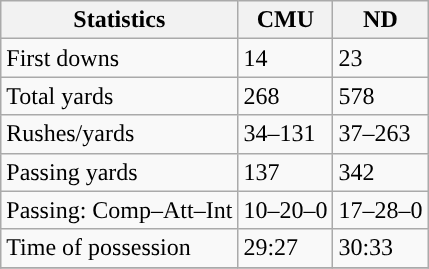<table class="wikitable" style="float: left;">
<tr>
<th>Statistics</th>
<th>CMU</th>
<th>ND</th>
</tr>
<tr>
<td>First downs</td>
<td>14</td>
<td>23</td>
</tr>
<tr>
<td>Total yards</td>
<td>268</td>
<td>578</td>
</tr>
<tr>
<td>Rushes/yards</td>
<td>34–131</td>
<td>37–263</td>
</tr>
<tr>
<td>Passing yards</td>
<td>137</td>
<td>342</td>
</tr>
<tr>
<td>Passing: Comp–Att–Int</td>
<td>10–20–0</td>
<td>17–28–0</td>
</tr>
<tr>
<td>Time of possession</td>
<td>29:27</td>
<td>30:33</td>
</tr>
<tr>
</tr>
</table>
